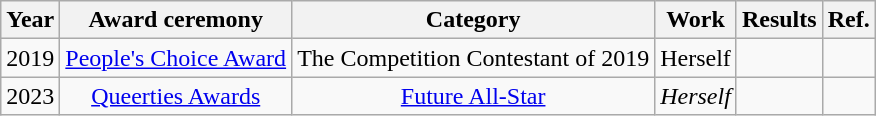<table class="wikitable sortable" >
<tr>
<th>Year</th>
<th>Award ceremony</th>
<th>Category</th>
<th>Work</th>
<th>Results</th>
<th>Ref.</th>
</tr>
<tr>
<td style="text-align:center">2019</td>
<td style="text-align:center"><a href='#'>People's Choice Award</a></td>
<td style="text-align:center">The Competition Contestant of 2019</td>
<td style="text-align:center">Herself</td>
<td></td>
<td style="text-align:center"></td>
</tr>
<tr>
<td style="text-align:center">2023</td>
<td style="text-align:center"><a href='#'>Queerties Awards</a></td>
<td style="text-align:center"><a href='#'>Future All-Star</a></td>
<td style="text-align:center"><em>Herself</em></td>
<td></td>
<td style="text-align:center"></td>
</tr>
</table>
